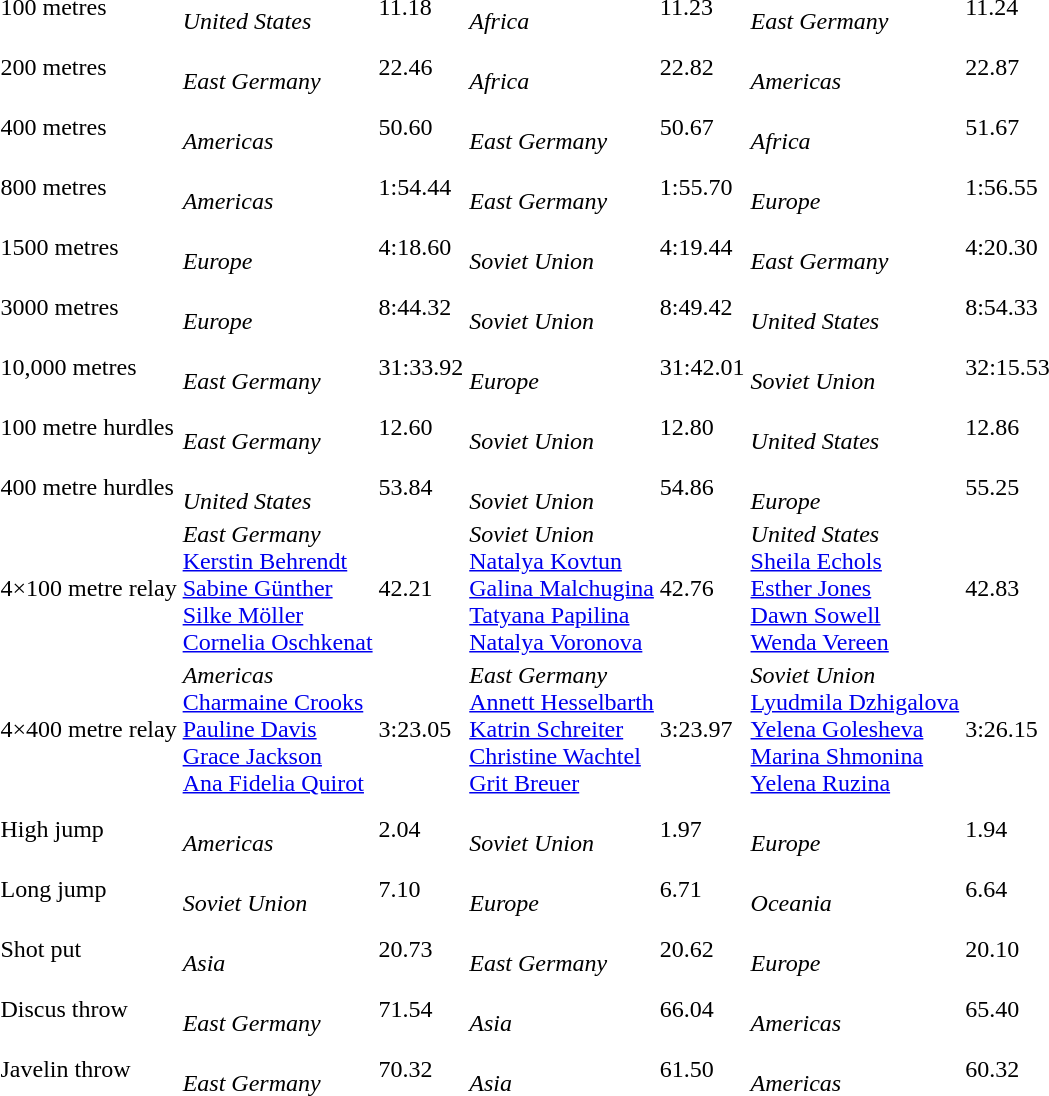<table>
<tr>
<td>100 metres</td>
<td>  <br><em>United States</em></td>
<td>11.18</td>
<td>   <br><em>Africa</em></td>
<td>11.23</td>
<td>  <br><em>East Germany</em></td>
<td>11.24</td>
</tr>
<tr>
<td>200 metres</td>
<td>  <br><em>East Germany</em></td>
<td>22.46</td>
<td>   <br><em>Africa</em></td>
<td>22.82</td>
<td>  <br><em>Americas</em></td>
<td>22.87</td>
</tr>
<tr>
<td>400 metres</td>
<td>   <br><em>Americas</em></td>
<td>50.60</td>
<td>   <br><em>East Germany</em></td>
<td>50.67</td>
<td>  <br><em>Africa</em></td>
<td>51.67</td>
</tr>
<tr>
<td>800 metres</td>
<td>   <br><em>Americas</em></td>
<td>1:54.44</td>
<td>  <br><em>East Germany</em></td>
<td>1:55.70</td>
<td>  <br><em>Europe</em></td>
<td>1:56.55</td>
</tr>
<tr>
<td>1500 metres</td>
<td> <br><em>Europe</em></td>
<td>4:18.60</td>
<td>   <br><em>Soviet Union</em></td>
<td>4:19.44</td>
<td>  <br><em>East Germany</em></td>
<td>4:20.30</td>
</tr>
<tr>
<td>3000 metres</td>
<td> <br><em>Europe</em></td>
<td>8:44.32</td>
<td>   <br><em>Soviet Union</em></td>
<td>8:49.42</td>
<td>  <br><em>United States</em></td>
<td>8:54.33</td>
</tr>
<tr>
<td>10,000 metres</td>
<td> <br><em>East Germany</em></td>
<td>31:33.92</td>
<td>   <br><em>Europe</em></td>
<td>31:42.01</td>
<td>  <br><em>Soviet Union</em></td>
<td>32:15.53</td>
</tr>
<tr>
<td>100 metre hurdles</td>
<td>   <br><em>East Germany</em></td>
<td>12.60</td>
<td>  <br><em>Soviet Union</em></td>
<td>12.80</td>
<td>  <br><em>United States</em></td>
<td>12.86</td>
</tr>
<tr>
<td>400 metre hurdles</td>
<td> <br><em>United States</em></td>
<td>53.84</td>
<td>   <br><em>Soviet Union</em></td>
<td>54.86</td>
<td>  <br><em>Europe</em></td>
<td>55.25</td>
</tr>
<tr>
<td>4×100 metre relay</td>
<td valign=top><em>East Germany</em><br><a href='#'>Kerstin Behrendt</a><br><a href='#'>Sabine Günther</a><br><a href='#'>Silke Möller</a><br><a href='#'>Cornelia Oschkenat</a></td>
<td>42.21</td>
<td valign=top><em>Soviet Union</em><br><a href='#'>Natalya Kovtun</a><br><a href='#'>Galina Malchugina</a><br><a href='#'>Tatyana Papilina</a><br><a href='#'>Natalya Voronova</a></td>
<td>42.76</td>
<td valign=top><em>United States</em><br><a href='#'>Sheila Echols</a><br><a href='#'>Esther Jones</a><br><a href='#'>Dawn Sowell</a><br><a href='#'>Wenda Vereen</a></td>
<td>42.83</td>
</tr>
<tr>
<td>4×400 metre relay</td>
<td valign=top><em>Americas</em><br><a href='#'>Charmaine Crooks</a><br><a href='#'>Pauline Davis</a><br><a href='#'>Grace Jackson</a><br><a href='#'>Ana Fidelia Quirot</a></td>
<td>3:23.05</td>
<td valign=top><em>East Germany</em><br><a href='#'>Annett Hesselbarth</a><br><a href='#'>Katrin Schreiter</a><br><a href='#'>Christine Wachtel</a><br><a href='#'>Grit Breuer</a></td>
<td>3:23.97</td>
<td valign=top><em>Soviet Union</em><br><a href='#'>Lyudmila Dzhigalova</a><br><a href='#'>Yelena Golesheva</a><br><a href='#'>Marina Shmonina</a><br><a href='#'>Yelena Ruzina</a></td>
<td>3:26.15</td>
</tr>
<tr>
<td>High jump</td>
<td><br><em>Americas</em></td>
<td>2.04</td>
<td> <br><em>Soviet Union</em></td>
<td>1.97</td>
<td><br><em>Europe</em></td>
<td>1.94</td>
</tr>
<tr>
<td>Long jump</td>
<td> <br><em>Soviet Union</em></td>
<td>7.10</td>
<td> <br><em>Europe</em></td>
<td>6.71</td>
<td>  <br><em>Oceania</em></td>
<td>6.64</td>
</tr>
<tr>
<td>Shot put</td>
<td> <br><em>Asia</em></td>
<td>20.73</td>
<td>   <br><em>East Germany</em></td>
<td>20.62</td>
<td>  <br><em>Europe</em></td>
<td>20.10</td>
</tr>
<tr>
<td>Discus throw</td>
<td> <br><em>East Germany</em></td>
<td>71.54</td>
<td>  <br><em>Asia</em></td>
<td>66.04</td>
<td>  <br><em>Americas</em></td>
<td>65.40</td>
</tr>
<tr>
<td>Javelin throw</td>
<td>   <br><em>East Germany</em></td>
<td>70.32</td>
<td>   <br><em>Asia</em></td>
<td>61.50</td>
<td>  <br><em>Americas</em></td>
<td>60.32</td>
</tr>
</table>
